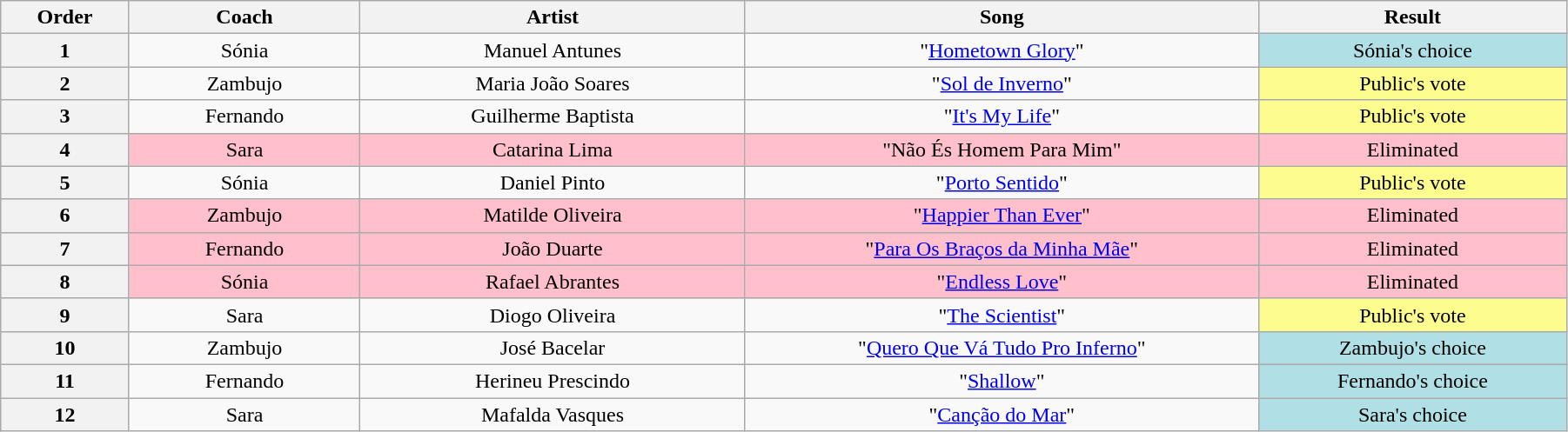<table class="wikitable" style="text-align:center; width:95%">
<tr>
<th style="width:05%">Order</th>
<th style="width:09%">Coach</th>
<th style="width:15%">Artist</th>
<th style="width:20%">Song</th>
<th style="width:12%">Result</th>
</tr>
<tr>
<th>1</th>
<td>Sónia</td>
<td>Manuel Antunes</td>
<td>"<a href='#'>Hometown Glory</a>"</td>
<td style="background:#B0E0E6">Sónia's choice</td>
</tr>
<tr>
<th>2</th>
<td>Zambujo</td>
<td>Maria João Soares</td>
<td>"<a href='#'>Sol de Inverno</a>"</td>
<td style="background:#fdfc8f">Public's vote</td>
</tr>
<tr>
<th>3</th>
<td>Fernando</td>
<td>Guilherme Baptista</td>
<td>"<a href='#'>It's My Life</a>"</td>
<td style="background:#fdfc8f">Public's vote</td>
</tr>
<tr style="background: pink">
<th>4</th>
<td>Sara</td>
<td>Catarina Lima</td>
<td>"Não És Homem Para Mim"</td>
<td>Eliminated</td>
</tr>
<tr>
<th>5</th>
<td>Sónia</td>
<td>Daniel Pinto</td>
<td>"<a href='#'>Porto Sentido</a>"</td>
<td style="background:#fdfc8f">Public's vote</td>
</tr>
<tr style="background: pink">
<th>6</th>
<td>Zambujo</td>
<td>Matilde Oliveira</td>
<td>"<a href='#'>Happier Than Ever</a>"</td>
<td>Eliminated</td>
</tr>
<tr style="background: pink">
<th>7</th>
<td>Fernando</td>
<td>João Duarte</td>
<td>"<a href='#'>Para Os Braços da Minha Mãe</a>"</td>
<td>Eliminated</td>
</tr>
<tr style="background: pink">
<th>8</th>
<td>Sónia</td>
<td>Rafael Abrantes</td>
<td>"<a href='#'>Endless Love</a>"</td>
<td>Eliminated</td>
</tr>
<tr>
<th>9</th>
<td>Sara</td>
<td>Diogo Oliveira</td>
<td>"<a href='#'>The Scientist</a>"</td>
<td style="background:#fdfc8f">Public's vote</td>
</tr>
<tr>
<th>10</th>
<td>Zambujo</td>
<td>José Bacelar</td>
<td>"<a href='#'>Quero Que Vá Tudo Pro Inferno</a>"</td>
<td style="background:#B0E0E6">Zambujo's choice</td>
</tr>
<tr>
<th>11</th>
<td>Fernando</td>
<td>Herineu Prescindo</td>
<td>"<a href='#'>Shallow</a>"</td>
<td style="background:#B0E0E6">Fernando's choice</td>
</tr>
<tr>
<th>12</th>
<td>Sara</td>
<td>Mafalda Vasques</td>
<td>"<a href='#'>Canção do Mar</a>"</td>
<td style="background:#B0E0E6">Sara's choice</td>
</tr>
</table>
